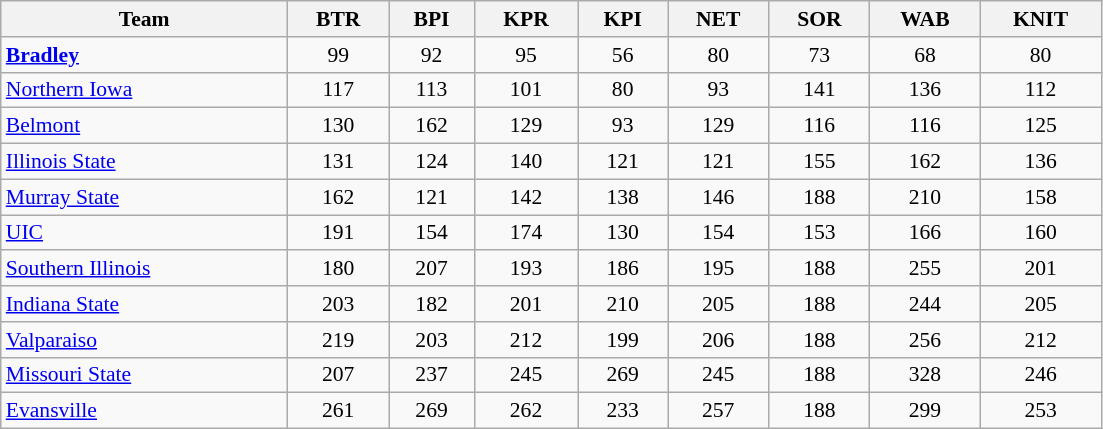<table class="wikitable sortable mw-collapsible mw-collapsed" style="text-align: center; font-size:90%; width:551pt;">
<tr>
<th>Team</th>
<th data-sort-type="number">BTR</th>
<th data-sort-type="number">BPI</th>
<th data-sort-type="number">KPR</th>
<th data-sort-type="number">KPI</th>
<th data-sort-type="number">NET</th>
<th data-sort-type="number">SOR</th>
<th data-sort-type="number">WAB</th>
<th data-sort-type="number">KNIT</th>
</tr>
<tr>
<td align="left"><strong><a href='#'>Bradley</a></strong></td>
<td>99</td>
<td>92</td>
<td>95</td>
<td>56</td>
<td>80</td>
<td>73</td>
<td>68</td>
<td>80</td>
</tr>
<tr>
<td align="left"><a href='#'>Northern Iowa</a></td>
<td>117</td>
<td>113</td>
<td>101</td>
<td>80</td>
<td>93</td>
<td>141</td>
<td>136</td>
<td>112</td>
</tr>
<tr>
<td align="left"><a href='#'>Belmont</a></td>
<td>130</td>
<td>162</td>
<td>129</td>
<td>93</td>
<td>129</td>
<td>116</td>
<td>116</td>
<td>125</td>
</tr>
<tr>
<td align="left"><a href='#'>Illinois State</a></td>
<td>131</td>
<td>124</td>
<td>140</td>
<td>121</td>
<td>121</td>
<td>155</td>
<td>162</td>
<td>136</td>
</tr>
<tr>
<td align="left"><a href='#'>Murray State</a></td>
<td>162</td>
<td>121</td>
<td>142</td>
<td>138</td>
<td>146</td>
<td>188</td>
<td>210</td>
<td>158</td>
</tr>
<tr>
<td align="left"><a href='#'>UIC</a></td>
<td>191</td>
<td>154</td>
<td>174</td>
<td>130</td>
<td>154</td>
<td>153</td>
<td>166</td>
<td>160</td>
</tr>
<tr>
<td align="left"><a href='#'>Southern Illinois</a></td>
<td>180</td>
<td>207</td>
<td>193</td>
<td>186</td>
<td>195</td>
<td>188</td>
<td>255</td>
<td>201</td>
</tr>
<tr>
<td align="left"><a href='#'>Indiana State</a></td>
<td>203</td>
<td>182</td>
<td>201</td>
<td>210</td>
<td>205</td>
<td>188</td>
<td>244</td>
<td>205</td>
</tr>
<tr>
<td align="left"><a href='#'>Valparaiso</a></td>
<td>219</td>
<td>203</td>
<td>212</td>
<td>199</td>
<td>206</td>
<td>188</td>
<td>256</td>
<td>212</td>
</tr>
<tr>
<td align="left"><a href='#'>Missouri State</a></td>
<td>207</td>
<td>237</td>
<td>245</td>
<td>269</td>
<td>245</td>
<td>188</td>
<td>328</td>
<td>246</td>
</tr>
<tr>
<td align="left"><a href='#'>Evansville</a></td>
<td>261</td>
<td>269</td>
<td>262</td>
<td>233</td>
<td>257</td>
<td>188</td>
<td>299</td>
<td>253</td>
</tr>
</table>
